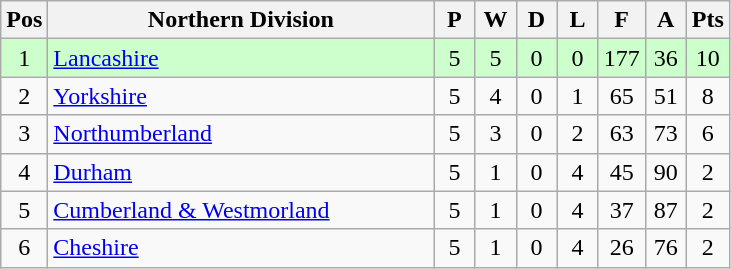<table class="wikitable" style="font-size: 100%">
<tr>
<th width=20>Pos</th>
<th width=250>Northern Division</th>
<th width=20>P</th>
<th width=20>W</th>
<th width=20>D</th>
<th width=20>L</th>
<th width=20>F</th>
<th width=20>A</th>
<th width=20>Pts</th>
</tr>
<tr align=center style="background: #CCFFCC;">
<td>1</td>
<td align="left"><a href='#'>Lancashire</a></td>
<td>5</td>
<td>5</td>
<td>0</td>
<td>0</td>
<td>177</td>
<td>36</td>
<td>10</td>
</tr>
<tr align=center>
<td>2</td>
<td align="left"><a href='#'>Yorkshire</a></td>
<td>5</td>
<td>4</td>
<td>0</td>
<td>1</td>
<td>65</td>
<td>51</td>
<td>8</td>
</tr>
<tr align=center>
<td>3</td>
<td align="left"><a href='#'>Northumberland</a></td>
<td>5</td>
<td>3</td>
<td>0</td>
<td>2</td>
<td>63</td>
<td>73</td>
<td>6</td>
</tr>
<tr align=center>
<td>4</td>
<td align="left"><a href='#'>Durham</a></td>
<td>5</td>
<td>1</td>
<td>0</td>
<td>4</td>
<td>45</td>
<td>90</td>
<td>2</td>
</tr>
<tr align=center>
<td>5</td>
<td align="left"><a href='#'>Cumberland & Westmorland</a></td>
<td>5</td>
<td>1</td>
<td>0</td>
<td>4</td>
<td>37</td>
<td>87</td>
<td>2</td>
</tr>
<tr align=center>
<td>6</td>
<td align="left"><a href='#'>Cheshire</a></td>
<td>5</td>
<td>1</td>
<td>0</td>
<td>4</td>
<td>26</td>
<td>76</td>
<td>2</td>
</tr>
</table>
